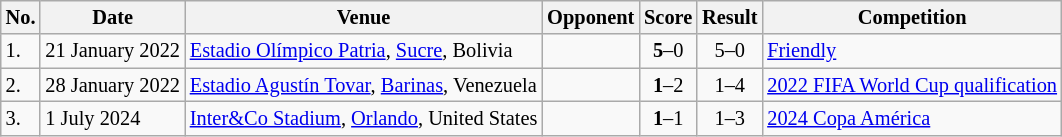<table class="wikitable" style="font-size:85%;">
<tr>
<th>No.</th>
<th>Date</th>
<th>Venue</th>
<th>Opponent</th>
<th>Score</th>
<th>Result</th>
<th>Competition</th>
</tr>
<tr>
<td>1.</td>
<td>21 January 2022</td>
<td><a href='#'>Estadio Olímpico Patria</a>, <a href='#'>Sucre</a>, Bolivia</td>
<td></td>
<td align="center"><strong>5</strong>–0</td>
<td align="center">5–0</td>
<td><a href='#'>Friendly</a></td>
</tr>
<tr>
<td>2.</td>
<td>28 January 2022</td>
<td><a href='#'>Estadio Agustín Tovar</a>, <a href='#'>Barinas</a>, Venezuela</td>
<td></td>
<td align="center"><strong>1</strong>–2</td>
<td align="center">1–4</td>
<td><a href='#'>2022 FIFA World Cup qualification</a></td>
</tr>
<tr>
<td>3.</td>
<td>1 July 2024</td>
<td><a href='#'>Inter&Co Stadium</a>, <a href='#'>Orlando</a>, United States</td>
<td></td>
<td align="center"><strong>1</strong>–1</td>
<td align="center">1–3</td>
<td><a href='#'>2024 Copa América</a></td>
</tr>
</table>
